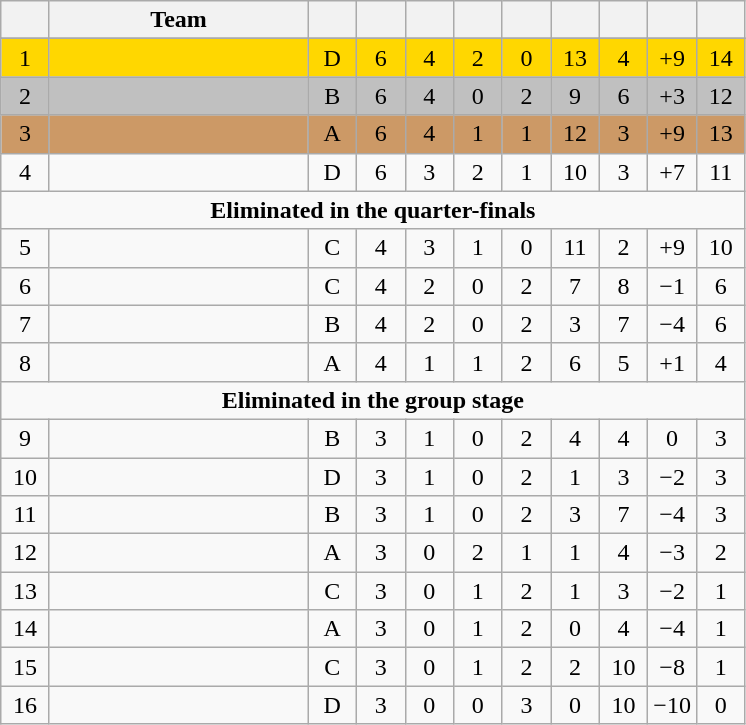<table class="wikitable" style="text-align:center">
<tr>
<th width="25"></th>
<th width="165">Team</th>
<th width="25"></th>
<th width="25"></th>
<th width="25"></th>
<th width="25"></th>
<th width="25"></th>
<th width="25"></th>
<th width="25"></th>
<th width="25"></th>
<th width="25"></th>
</tr>
<tr>
</tr>
<tr style="background:gold">
<td>1</td>
<td style="text-align:left"></td>
<td>D</td>
<td>6</td>
<td>4</td>
<td>2</td>
<td>0</td>
<td>13</td>
<td>4</td>
<td>+9</td>
<td>14</td>
</tr>
<tr style="background:silver">
<td>2</td>
<td style="text-align:left"></td>
<td>B</td>
<td>6</td>
<td>4</td>
<td>0</td>
<td>2</td>
<td>9</td>
<td>6</td>
<td>+3</td>
<td>12</td>
</tr>
<tr style="background:#c96">
<td>3</td>
<td style="text-align:left"></td>
<td>A</td>
<td>6</td>
<td>4</td>
<td>1</td>
<td>1</td>
<td>12</td>
<td>3</td>
<td>+9</td>
<td>13</td>
</tr>
<tr>
<td>4</td>
<td style="text-align:left"></td>
<td>D</td>
<td>6</td>
<td>3</td>
<td>2</td>
<td>1</td>
<td>10</td>
<td>3</td>
<td>+7</td>
<td>11</td>
</tr>
<tr>
<td colspan="11"><strong>Eliminated in the quarter-finals</strong></td>
</tr>
<tr>
<td>5</td>
<td style="text-align:left"></td>
<td>C</td>
<td>4</td>
<td>3</td>
<td>1</td>
<td>0</td>
<td>11</td>
<td>2</td>
<td>+9</td>
<td>10</td>
</tr>
<tr>
<td>6</td>
<td style="text-align:left"></td>
<td>C</td>
<td>4</td>
<td>2</td>
<td>0</td>
<td>2</td>
<td>7</td>
<td>8</td>
<td>−1</td>
<td>6</td>
</tr>
<tr>
<td>7</td>
<td style="text-align:left"></td>
<td>B</td>
<td>4</td>
<td>2</td>
<td>0</td>
<td>2</td>
<td>3</td>
<td>7</td>
<td>−4</td>
<td>6</td>
</tr>
<tr>
<td>8</td>
<td style="text-align:left"></td>
<td>A</td>
<td>4</td>
<td>1</td>
<td>1</td>
<td>2</td>
<td>6</td>
<td>5</td>
<td>+1</td>
<td>4</td>
</tr>
<tr>
<td colspan="11"><strong>Eliminated in the group stage</strong></td>
</tr>
<tr>
<td>9</td>
<td style="text-align:left"></td>
<td>B</td>
<td>3</td>
<td>1</td>
<td>0</td>
<td>2</td>
<td>4</td>
<td>4</td>
<td>0</td>
<td>3</td>
</tr>
<tr>
<td>10</td>
<td style="text-align:left"></td>
<td>D</td>
<td>3</td>
<td>1</td>
<td>0</td>
<td>2</td>
<td>1</td>
<td>3</td>
<td>−2</td>
<td>3</td>
</tr>
<tr>
<td>11</td>
<td style="text-align:left"></td>
<td>B</td>
<td>3</td>
<td>1</td>
<td>0</td>
<td>2</td>
<td>3</td>
<td>7</td>
<td>−4</td>
<td>3</td>
</tr>
<tr>
<td>12</td>
<td style="text-align:left"></td>
<td>A</td>
<td>3</td>
<td>0</td>
<td>2</td>
<td>1</td>
<td>1</td>
<td>4</td>
<td>−3</td>
<td>2</td>
</tr>
<tr>
<td>13</td>
<td style="text-align:left"></td>
<td>C</td>
<td>3</td>
<td>0</td>
<td>1</td>
<td>2</td>
<td>1</td>
<td>3</td>
<td>−2</td>
<td>1</td>
</tr>
<tr>
<td>14</td>
<td style="text-align:left"></td>
<td>A</td>
<td>3</td>
<td>0</td>
<td>1</td>
<td>2</td>
<td>0</td>
<td>4</td>
<td>−4</td>
<td>1</td>
</tr>
<tr>
<td>15</td>
<td style="text-align:left"></td>
<td>C</td>
<td>3</td>
<td>0</td>
<td>1</td>
<td>2</td>
<td>2</td>
<td>10</td>
<td>−8</td>
<td>1</td>
</tr>
<tr>
<td>16</td>
<td style="text-align:left"></td>
<td>D</td>
<td>3</td>
<td>0</td>
<td>0</td>
<td>3</td>
<td>0</td>
<td>10</td>
<td>−10</td>
<td>0</td>
</tr>
</table>
